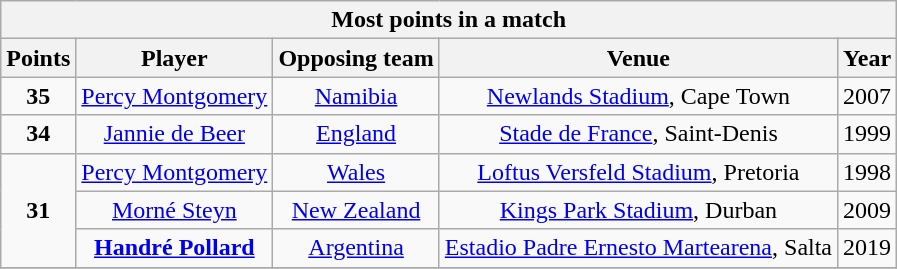<table class="wikitable" style="text-align:center">
<tr>
<th colspan=5>Most points in a match</th>
</tr>
<tr>
<th>Points</th>
<th !>Player</th>
<th !>Opposing team</th>
<th !>Venue</th>
<th !>Year</th>
</tr>
<tr>
<td><strong>35</strong></td>
<td><a href='#'>Percy Montgomery</a></td>
<td><a href='#'>Namibia</a></td>
<td><a href='#'>Newlands Stadium</a>, Cape Town</td>
<td>2007</td>
</tr>
<tr>
<td><strong>34</strong></td>
<td><a href='#'>Jannie de Beer</a></td>
<td><a href='#'>England</a></td>
<td><a href='#'>Stade de France</a>, Saint-Denis</td>
<td>1999</td>
</tr>
<tr>
<td rowspan=3><strong>31</strong></td>
<td><a href='#'>Percy Montgomery</a></td>
<td><a href='#'>Wales</a></td>
<td><a href='#'>Loftus Versfeld Stadium</a>, Pretoria</td>
<td>1998</td>
</tr>
<tr>
<td><a href='#'>Morné Steyn</a></td>
<td><a href='#'>New Zealand</a></td>
<td><a href='#'>Kings Park Stadium</a>, Durban</td>
<td>2009</td>
</tr>
<tr>
<td><strong><a href='#'>Handré Pollard</a></strong></td>
<td><a href='#'>Argentina</a></td>
<td><a href='#'>Estadio Padre Ernesto Martearena</a>, Salta</td>
<td>2019</td>
</tr>
<tr>
</tr>
</table>
